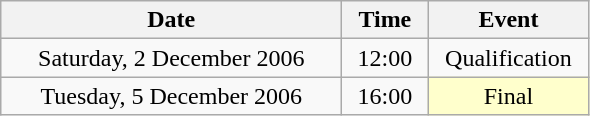<table class = "wikitable" style="text-align:center;">
<tr>
<th width=220>Date</th>
<th width=50>Time</th>
<th width=100>Event</th>
</tr>
<tr>
<td>Saturday, 2 December 2006</td>
<td>12:00</td>
<td>Qualification</td>
</tr>
<tr>
<td>Tuesday, 5 December 2006</td>
<td>16:00</td>
<td bgcolor=ffffcc>Final</td>
</tr>
</table>
